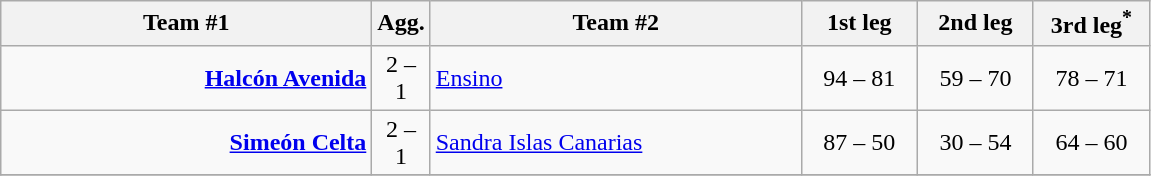<table class=wikitable style="text-align:center">
<tr>
<th width=240>Team #1</th>
<th width=20>Agg.</th>
<th width=240>Team #2</th>
<th width=70>1st leg</th>
<th width=70>2nd leg</th>
<th width=70>3rd leg<sup>*</sup></th>
</tr>
<tr>
<td align=right><strong><a href='#'>Halcón Avenida</a></strong></td>
<td>2 – 1</td>
<td align=left><a href='#'>Ensino</a></td>
<td>94 – 81</td>
<td>59 – 70</td>
<td>78 – 71</td>
</tr>
<tr>
<td align=right><strong><a href='#'>Simeón Celta</a></strong></td>
<td>2 – 1</td>
<td align=left><a href='#'>Sandra Islas Canarias</a></td>
<td>87 – 50</td>
<td>30 – 54</td>
<td>64 – 60</td>
</tr>
<tr>
</tr>
</table>
